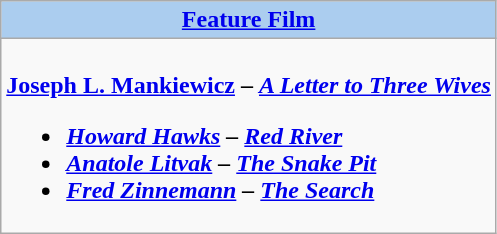<table class=wikitable style="width="100%">
<tr>
<th colspan="2" style="background:#abcdef;"><a href='#'>Feature Film</a></th>
</tr>
<tr>
<td colspan="2" style="vertical-align:top;"><br><strong><a href='#'>Joseph L. Mankiewicz</a> – <em><a href='#'>A Letter to Three Wives</a><strong><em><ul><li><a href='#'>Howard Hawks</a> – </em><a href='#'>Red River</a><em></li><li><a href='#'>Anatole Litvak</a> – </em><a href='#'>The Snake Pit</a><em></li><li><a href='#'>Fred Zinnemann</a> – </em><a href='#'>The Search</a><em></li></ul></td>
</tr>
</table>
